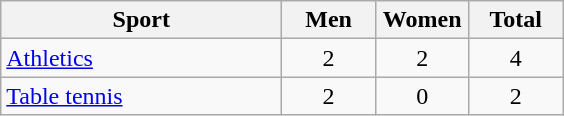<table class="wikitable sortable" style="text-align:center;">
<tr>
<th width="180">Sport</th>
<th width="55">Men</th>
<th width="55">Women</th>
<th width="55">Total</th>
</tr>
<tr>
<td align="left"><a href='#'>Athletics</a></td>
<td>2</td>
<td>2</td>
<td>4</td>
</tr>
<tr>
<td align="left"><a href='#'>Table tennis</a></td>
<td>2</td>
<td>0</td>
<td>2</td>
</tr>
</table>
